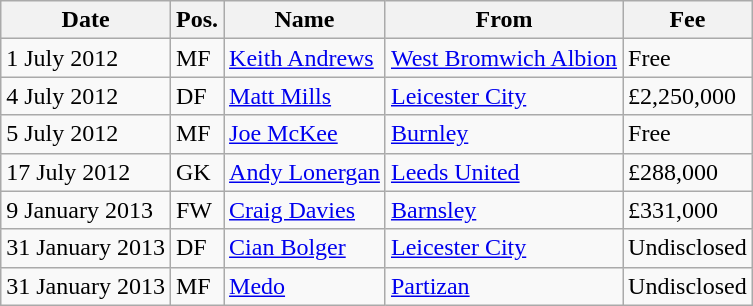<table class="wikitable" style="float:left; margin-right:1em;">
<tr>
<th>Date</th>
<th>Pos.</th>
<th>Name</th>
<th>From</th>
<th>Fee</th>
</tr>
<tr>
<td>1 July 2012</td>
<td>MF</td>
<td> <a href='#'>Keith Andrews</a></td>
<td colspan=1> <a href='#'>West Bromwich Albion</a></td>
<td colspan=1>Free</td>
</tr>
<tr>
<td>4 July 2012</td>
<td>DF</td>
<td> <a href='#'>Matt Mills</a></td>
<td colspan=1> <a href='#'>Leicester City</a></td>
<td colspan=1>£2,250,000</td>
</tr>
<tr>
<td>5 July 2012</td>
<td>MF</td>
<td> <a href='#'>Joe McKee</a></td>
<td colspan=1> <a href='#'>Burnley</a></td>
<td>Free</td>
</tr>
<tr>
<td>17 July 2012</td>
<td>GK</td>
<td> <a href='#'>Andy Lonergan</a></td>
<td colspan=1> <a href='#'>Leeds United</a></td>
<td colspan=1>£288,000</td>
</tr>
<tr>
<td>9 January 2013</td>
<td>FW</td>
<td> <a href='#'>Craig Davies</a></td>
<td colspan=1> <a href='#'>Barnsley</a></td>
<td colspan=1>£331,000</td>
</tr>
<tr>
<td>31 January 2013</td>
<td>DF</td>
<td> <a href='#'>Cian Bolger</a></td>
<td colspan=1> <a href='#'>Leicester City</a></td>
<td colspan=1>Undisclosed</td>
</tr>
<tr>
<td>31 January 2013</td>
<td>MF</td>
<td> <a href='#'>Medo</a></td>
<td colspan=1> <a href='#'>Partizan</a></td>
<td colspan=1>Undisclosed</td>
</tr>
</table>
